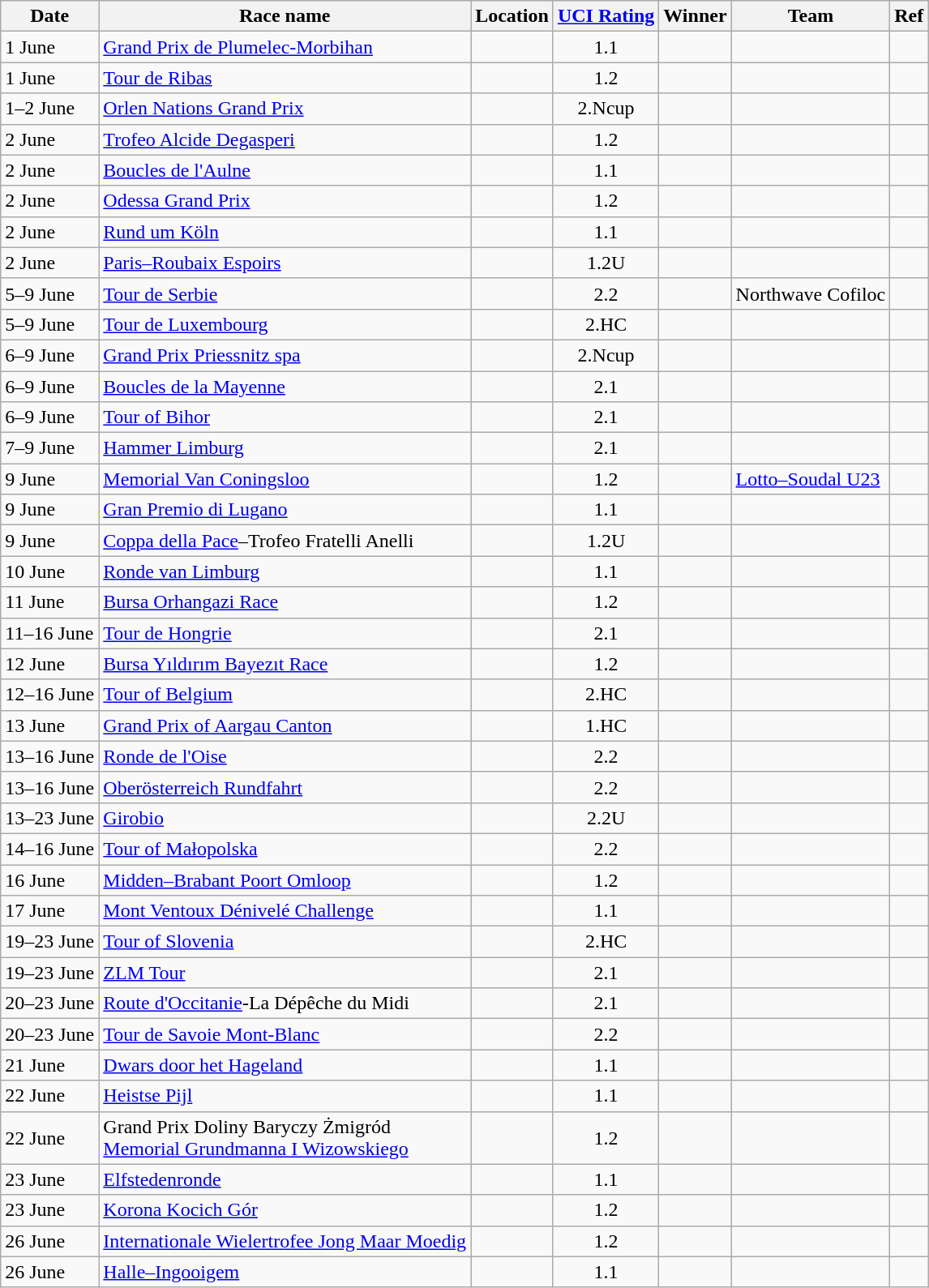<table class="wikitable sortable">
<tr>
<th>Date</th>
<th>Race name</th>
<th>Location</th>
<th><a href='#'>UCI Rating</a></th>
<th>Winner</th>
<th>Team</th>
<th>Ref</th>
</tr>
<tr>
<td>1 June</td>
<td><a href='#'>Grand Prix de Plumelec-Morbihan</a></td>
<td></td>
<td align=center>1.1</td>
<td></td>
<td></td>
<td align=center></td>
</tr>
<tr>
<td>1 June</td>
<td><a href='#'>Tour de Ribas</a></td>
<td></td>
<td align=center>1.2</td>
<td></td>
<td></td>
<td align=center></td>
</tr>
<tr>
<td>1–2 June</td>
<td><a href='#'>Orlen Nations Grand Prix</a></td>
<td></td>
<td align=center>2.Ncup</td>
<td></td>
<td></td>
<td align=center></td>
</tr>
<tr>
<td>2 June</td>
<td><a href='#'>Trofeo Alcide Degasperi</a></td>
<td></td>
<td align=center>1.2</td>
<td></td>
<td></td>
<td align=center></td>
</tr>
<tr>
<td>2 June</td>
<td><a href='#'>Boucles de l'Aulne</a></td>
<td></td>
<td align=center>1.1</td>
<td></td>
<td></td>
<td align=center></td>
</tr>
<tr>
<td>2 June</td>
<td><a href='#'>Odessa Grand Prix</a></td>
<td></td>
<td align=center>1.2</td>
<td></td>
<td></td>
<td align=center></td>
</tr>
<tr>
<td>2 June</td>
<td><a href='#'>Rund um Köln</a></td>
<td></td>
<td align=center>1.1</td>
<td></td>
<td></td>
<td align=center></td>
</tr>
<tr>
<td>2 June</td>
<td><a href='#'>Paris–Roubaix Espoirs</a></td>
<td></td>
<td align=center>1.2U</td>
<td></td>
<td></td>
<td align=center></td>
</tr>
<tr>
<td>5–9 June</td>
<td><a href='#'>Tour de Serbie</a></td>
<td></td>
<td align=center>2.2</td>
<td></td>
<td>Northwave Cofiloc</td>
<td align=center></td>
</tr>
<tr>
<td>5–9 June</td>
<td><a href='#'>Tour de Luxembourg</a></td>
<td></td>
<td align=center>2.HC</td>
<td></td>
<td></td>
<td align=center></td>
</tr>
<tr>
<td>6–9 June</td>
<td><a href='#'>Grand Prix Priessnitz spa</a></td>
<td></td>
<td align=center>2.Ncup</td>
<td></td>
<td></td>
<td align=center></td>
</tr>
<tr>
<td>6–9 June</td>
<td><a href='#'>Boucles de la Mayenne</a></td>
<td></td>
<td align=center>2.1</td>
<td></td>
<td></td>
<td align=center></td>
</tr>
<tr>
<td>6–9 June</td>
<td><a href='#'>Tour of Bihor</a></td>
<td></td>
<td align=center>2.1</td>
<td></td>
<td></td>
<td align=center></td>
</tr>
<tr>
<td>7–9 June</td>
<td><a href='#'>Hammer Limburg</a></td>
<td></td>
<td align=center>2.1</td>
<td></td>
<td></td>
<td align=center></td>
</tr>
<tr>
<td>9 June</td>
<td><a href='#'>Memorial Van Coningsloo</a></td>
<td></td>
<td align=center>1.2</td>
<td></td>
<td><a href='#'>Lotto–Soudal U23</a></td>
<td align=center></td>
</tr>
<tr>
<td>9 June</td>
<td><a href='#'>Gran Premio di Lugano</a></td>
<td></td>
<td align=center>1.1</td>
<td></td>
<td></td>
<td align=center></td>
</tr>
<tr>
<td>9 June</td>
<td><a href='#'>Coppa della Pace</a>–Trofeo Fratelli Anelli</td>
<td></td>
<td align=center>1.2U</td>
<td></td>
<td></td>
<td align=center></td>
</tr>
<tr>
<td>10 June</td>
<td><a href='#'>Ronde van Limburg</a></td>
<td></td>
<td align=center>1.1</td>
<td></td>
<td></td>
<td align=center></td>
</tr>
<tr>
<td>11 June</td>
<td><a href='#'>Bursa Orhangazi Race</a></td>
<td></td>
<td align=center>1.2</td>
<td></td>
<td></td>
<td align=center></td>
</tr>
<tr>
<td>11–16 June</td>
<td><a href='#'>Tour de Hongrie</a></td>
<td></td>
<td align=center>2.1</td>
<td></td>
<td></td>
<td align=center></td>
</tr>
<tr>
<td>12 June</td>
<td><a href='#'>Bursa Yıldırım Bayezıt Race</a></td>
<td></td>
<td align=center>1.2</td>
<td></td>
<td></td>
<td align=center></td>
</tr>
<tr>
<td>12–16 June</td>
<td><a href='#'>Tour of Belgium</a></td>
<td></td>
<td align=center>2.HC</td>
<td></td>
<td></td>
<td align=center></td>
</tr>
<tr>
<td>13 June</td>
<td><a href='#'>Grand Prix of Aargau Canton</a></td>
<td></td>
<td align=center>1.HC</td>
<td></td>
<td></td>
<td align=center></td>
</tr>
<tr>
<td>13–16 June</td>
<td><a href='#'>Ronde de l'Oise</a></td>
<td></td>
<td align=center>2.2</td>
<td></td>
<td></td>
<td align=center></td>
</tr>
<tr>
<td>13–16 June</td>
<td><a href='#'>Oberösterreich Rundfahrt</a></td>
<td></td>
<td align=center>2.2</td>
<td></td>
<td></td>
<td align=center></td>
</tr>
<tr>
<td>13–23 June</td>
<td><a href='#'>Girobio</a></td>
<td></td>
<td align=center>2.2U</td>
<td></td>
<td></td>
<td align=center></td>
</tr>
<tr>
<td>14–16 June</td>
<td><a href='#'>Tour of Małopolska</a></td>
<td></td>
<td align=center>2.2</td>
<td></td>
<td></td>
<td align=center></td>
</tr>
<tr>
<td>16 June</td>
<td><a href='#'>Midden–Brabant Poort Omloop</a></td>
<td></td>
<td align=center>1.2</td>
<td></td>
<td></td>
<td align=center></td>
</tr>
<tr>
<td>17 June</td>
<td><a href='#'>Mont Ventoux Dénivelé Challenge</a></td>
<td></td>
<td align=center>1.1</td>
<td></td>
<td></td>
<td align=center></td>
</tr>
<tr>
<td>19–23 June</td>
<td><a href='#'>Tour of Slovenia</a></td>
<td></td>
<td align=center>2.HC</td>
<td></td>
<td></td>
<td align=center></td>
</tr>
<tr>
<td>19–23 June</td>
<td><a href='#'>ZLM Tour</a></td>
<td></td>
<td align=center>2.1</td>
<td></td>
<td></td>
<td align=center></td>
</tr>
<tr>
<td>20–23 June</td>
<td><a href='#'>Route d'Occitanie</a>-La Dépêche du Midi</td>
<td></td>
<td align=center>2.1</td>
<td></td>
<td></td>
<td align=center></td>
</tr>
<tr>
<td>20–23 June</td>
<td><a href='#'>Tour de Savoie Mont-Blanc</a></td>
<td></td>
<td align=center>2.2</td>
<td></td>
<td></td>
<td align=center></td>
</tr>
<tr>
<td>21 June</td>
<td><a href='#'>Dwars door het Hageland</a></td>
<td></td>
<td align=center>1.1</td>
<td></td>
<td></td>
<td align=center></td>
</tr>
<tr>
<td>22 June</td>
<td><a href='#'>Heistse Pijl</a></td>
<td></td>
<td align=center>1.1</td>
<td></td>
<td></td>
<td align=center></td>
</tr>
<tr>
<td>22 June</td>
<td>Grand Prix Doliny Baryczy Żmigród<br><a href='#'>Memorial Grundmanna I Wizowskiego</a></td>
<td></td>
<td align=center>1.2</td>
<td></td>
<td></td>
<td align=center></td>
</tr>
<tr>
<td>23 June</td>
<td><a href='#'>Elfstedenronde</a></td>
<td></td>
<td align=center>1.1</td>
<td></td>
<td></td>
<td align=center></td>
</tr>
<tr>
<td>23 June</td>
<td><a href='#'>Korona Kocich Gór</a></td>
<td></td>
<td align=center>1.2</td>
<td></td>
<td></td>
<td align=center></td>
</tr>
<tr>
<td>26 June</td>
<td><a href='#'>Internationale Wielertrofee Jong Maar Moedig</a></td>
<td></td>
<td align=center>1.2</td>
<td></td>
<td></td>
<td align=center></td>
</tr>
<tr>
<td>26 June</td>
<td><a href='#'>Halle–Ingooigem</a></td>
<td></td>
<td align=center>1.1</td>
<td></td>
<td></td>
<td align=center></td>
</tr>
</table>
